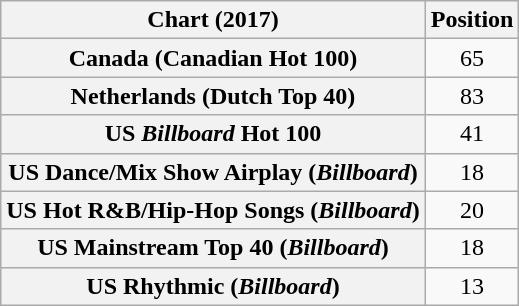<table class="wikitable sortable plainrowheaders" style="text-align:center">
<tr>
<th scope="col">Chart (2017)</th>
<th scope="col">Position</th>
</tr>
<tr>
<th scope="row">Canada (Canadian Hot 100)</th>
<td>65</td>
</tr>
<tr>
<th scope="row">Netherlands (Dutch Top 40)</th>
<td>83</td>
</tr>
<tr>
<th scope="row">US <em>Billboard</em> Hot 100</th>
<td>41</td>
</tr>
<tr>
<th scope="row">US Dance/Mix Show Airplay (<em>Billboard</em>)</th>
<td>18</td>
</tr>
<tr>
<th scope="row">US Hot R&B/Hip-Hop Songs (<em>Billboard</em>)</th>
<td>20</td>
</tr>
<tr>
<th scope="row">US Mainstream Top 40 (<em>Billboard</em>)</th>
<td>18</td>
</tr>
<tr>
<th scope="row">US Rhythmic (<em>Billboard</em>)</th>
<td>13</td>
</tr>
</table>
